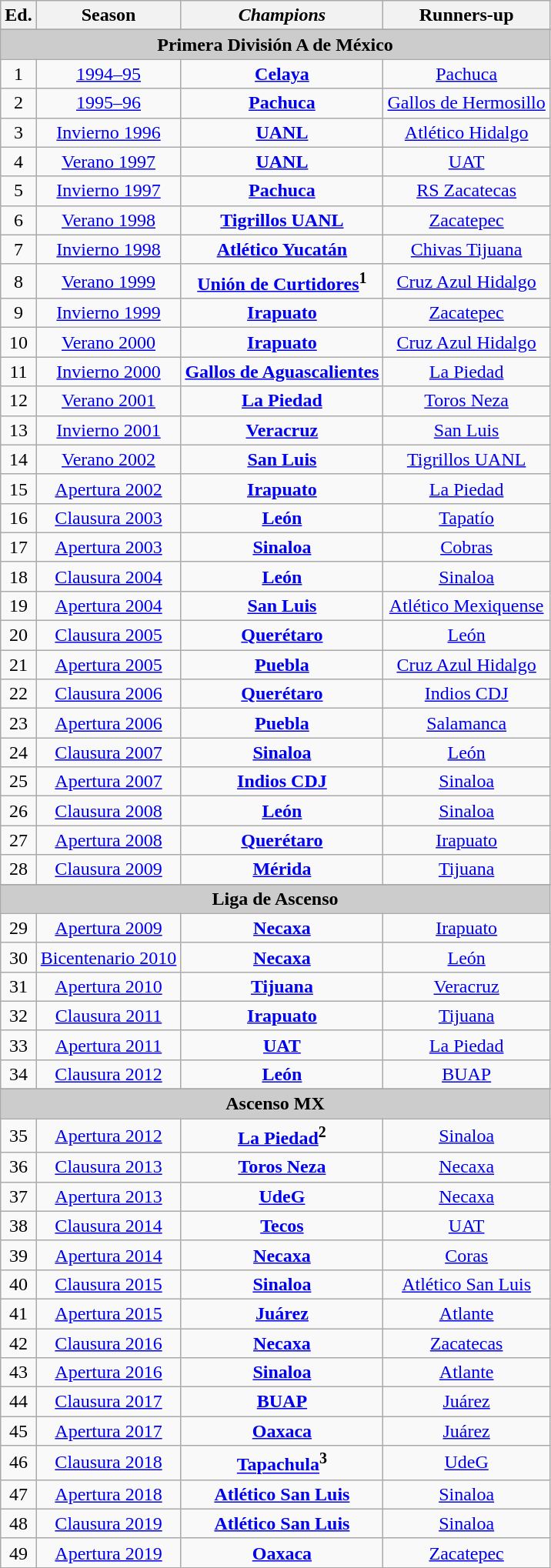<table class="wikitable" style="text-align: center;">
<tr>
<th>Ed.</th>
<th>Season</th>
<th><em>Champions</em></th>
<th>Runners-up</th>
</tr>
<tr>
</tr>
<tr bgcolor=#cccccc align=center>
<td colspan=4><strong>Primera División A de México</strong></td>
</tr>
<tr>
<td>1</td>
<td><a href='#'>1994–95</a></td>
<td><strong><a href='#'>Celaya</a></strong></td>
<td><a href='#'>Pachuca</a></td>
</tr>
<tr>
<td>2</td>
<td><a href='#'>1995–96</a></td>
<td><strong><a href='#'>Pachuca</a></strong></td>
<td><a href='#'>Gallos de Hermosillo</a></td>
</tr>
<tr>
<td>3</td>
<td><a href='#'>Invierno 1996</a></td>
<td><strong><a href='#'>UANL</a></strong></td>
<td><a href='#'>Atlético Hidalgo</a></td>
</tr>
<tr>
<td>4</td>
<td><a href='#'>Verano 1997</a></td>
<td><strong><a href='#'>UANL</a></strong></td>
<td><a href='#'>UAT</a></td>
</tr>
<tr>
<td>5</td>
<td><a href='#'>Invierno 1997</a></td>
<td><strong><a href='#'>Pachuca</a></strong></td>
<td><a href='#'>RS Zacatecas</a></td>
</tr>
<tr>
<td>6</td>
<td><a href='#'>Verano 1998</a></td>
<td><strong><a href='#'>Tigrillos UANL</a></strong></td>
<td><a href='#'>Zacatepec</a></td>
</tr>
<tr>
<td>7</td>
<td><a href='#'>Invierno 1998</a></td>
<td><strong><a href='#'>Atlético Yucatán</a></strong></td>
<td><a href='#'>Chivas Tijuana</a></td>
</tr>
<tr>
<td>8</td>
<td><a href='#'>Verano 1999</a></td>
<td><strong><a href='#'>Unión de Curtidores</a></strong><sup><strong>1</strong></sup></td>
<td><a href='#'>Cruz Azul Hidalgo</a></td>
</tr>
<tr>
<td>9</td>
<td><a href='#'>Invierno 1999</a></td>
<td><strong><a href='#'>Irapuato</a></strong></td>
<td><a href='#'>Zacatepec</a></td>
</tr>
<tr>
<td>10</td>
<td><a href='#'>Verano 2000</a></td>
<td><strong><a href='#'>Irapuato</a></strong></td>
<td><a href='#'>Cruz Azul Hidalgo</a></td>
</tr>
<tr>
<td>11</td>
<td><a href='#'>Invierno 2000</a></td>
<td><strong><a href='#'>Gallos de Aguascalientes</a></strong></td>
<td><a href='#'>La Piedad</a></td>
</tr>
<tr>
<td>12</td>
<td><a href='#'>Verano 2001</a></td>
<td><strong><a href='#'>La Piedad</a></strong></td>
<td><a href='#'>Toros Neza</a></td>
</tr>
<tr>
<td>13</td>
<td><a href='#'>Invierno 2001</a></td>
<td><strong><a href='#'>Veracruz</a></strong></td>
<td><a href='#'>San Luis</a></td>
</tr>
<tr>
<td>14</td>
<td><a href='#'>Verano 2002</a></td>
<td><strong><a href='#'>San Luis</a></strong></td>
<td><a href='#'>Tigrillos UANL</a></td>
</tr>
<tr>
<td>15</td>
<td><a href='#'>Apertura 2002</a></td>
<td><strong><a href='#'>Irapuato</a></strong></td>
<td><a href='#'>La Piedad</a></td>
</tr>
<tr>
<td>16</td>
<td><a href='#'>Clausura 2003</a></td>
<td><strong><a href='#'>León</a></strong></td>
<td><a href='#'>Tapatío</a></td>
</tr>
<tr>
<td>17</td>
<td><a href='#'>Apertura 2003</a></td>
<td><strong><a href='#'>Sinaloa</a></strong></td>
<td><a href='#'>Cobras</a></td>
</tr>
<tr>
<td>18</td>
<td><a href='#'>Clausura 2004</a></td>
<td><strong><a href='#'>León</a></strong></td>
<td><a href='#'>Sinaloa</a></td>
</tr>
<tr>
<td>19</td>
<td><a href='#'>Apertura 2004</a></td>
<td><strong><a href='#'>San Luis</a></strong></td>
<td><a href='#'>Atlético Mexiquense</a></td>
</tr>
<tr>
<td>20</td>
<td><a href='#'>Clausura 2005</a></td>
<td><strong><a href='#'>Querétaro</a></strong></td>
<td><a href='#'>León</a></td>
</tr>
<tr>
<td>21</td>
<td><a href='#'>Apertura 2005</a></td>
<td><strong><a href='#'>Puebla</a></strong></td>
<td><a href='#'>Cruz Azul Hidalgo</a></td>
</tr>
<tr>
<td>22</td>
<td><a href='#'>Clausura 2006</a></td>
<td><strong><a href='#'>Querétaro</a></strong></td>
<td><a href='#'>Indios CDJ</a></td>
</tr>
<tr>
<td>23</td>
<td><a href='#'>Apertura 2006</a></td>
<td><strong><a href='#'>Puebla</a></strong></td>
<td><a href='#'>Salamanca</a></td>
</tr>
<tr>
<td>24</td>
<td><a href='#'>Clausura 2007</a></td>
<td><strong><a href='#'>Sinaloa</a></strong></td>
<td><a href='#'>León</a></td>
</tr>
<tr>
<td>25</td>
<td><a href='#'>Apertura 2007</a></td>
<td><strong><a href='#'>Indios CDJ</a></strong></td>
<td><a href='#'>Sinaloa</a></td>
</tr>
<tr>
<td>26</td>
<td><a href='#'>Clausura 2008</a></td>
<td><strong><a href='#'>León</a></strong></td>
<td><a href='#'>Sinaloa</a></td>
</tr>
<tr>
<td>27</td>
<td><a href='#'>Apertura 2008</a></td>
<td><strong><a href='#'>Querétaro</a></strong></td>
<td><a href='#'>Irapuato</a></td>
</tr>
<tr>
<td>28</td>
<td><a href='#'>Clausura 2009</a></td>
<td><strong><a href='#'>Mérida</a></strong></td>
<td><a href='#'>Tijuana</a></td>
</tr>
<tr>
</tr>
<tr bgcolor=#cccccc align=center>
<td colspan=4><strong>Liga de Ascenso</strong></td>
</tr>
<tr>
<td>29</td>
<td><a href='#'>Apertura 2009</a></td>
<td><strong><a href='#'>Necaxa</a></strong></td>
<td><a href='#'>Irapuato</a></td>
</tr>
<tr>
<td>30</td>
<td><a href='#'>Bicentenario 2010</a></td>
<td><strong><a href='#'>Necaxa</a></strong></td>
<td><a href='#'>León</a></td>
</tr>
<tr>
<td>31</td>
<td><a href='#'>Apertura 2010</a></td>
<td><strong><a href='#'>Tijuana</a></strong></td>
<td><a href='#'>Veracruz</a></td>
</tr>
<tr>
<td>32</td>
<td><a href='#'>Clausura 2011</a></td>
<td><strong><a href='#'>Irapuato</a></strong></td>
<td><a href='#'>Tijuana</a></td>
</tr>
<tr>
<td>33</td>
<td><a href='#'>Apertura 2011</a></td>
<td><strong><a href='#'>UAT</a></strong></td>
<td><a href='#'>La Piedad</a></td>
</tr>
<tr>
<td>34</td>
<td><a href='#'>Clausura 2012</a></td>
<td><strong><a href='#'>León</a></strong></td>
<td><a href='#'>BUAP</a></td>
</tr>
<tr>
</tr>
<tr bgcolor=#cccccc align=center>
<td colspan=4><strong>Ascenso MX</strong></td>
</tr>
<tr>
<td>35</td>
<td><a href='#'>Apertura 2012</a></td>
<td><strong><a href='#'>La Piedad</a></strong><sup><strong>2</strong></sup></td>
<td><a href='#'>Sinaloa</a></td>
</tr>
<tr>
<td>36</td>
<td><a href='#'>Clausura 2013</a></td>
<td><strong><a href='#'>Toros Neza</a></strong></td>
<td><a href='#'>Necaxa</a></td>
</tr>
<tr>
<td>37</td>
<td><a href='#'>Apertura 2013</a></td>
<td><strong><a href='#'>UdeG</a></strong></td>
<td><a href='#'>Necaxa</a></td>
</tr>
<tr>
<td>38</td>
<td><a href='#'>Clausura 2014</a></td>
<td><strong><a href='#'>Tecos</a></strong></td>
<td><a href='#'>UAT</a></td>
</tr>
<tr>
<td>39</td>
<td><a href='#'>Apertura 2014</a></td>
<td><strong><a href='#'>Necaxa</a></strong></td>
<td><a href='#'>Coras</a></td>
</tr>
<tr>
<td>40</td>
<td><a href='#'>Clausura 2015</a></td>
<td><strong><a href='#'>Sinaloa</a></strong></td>
<td><a href='#'>Atlético San Luis</a></td>
</tr>
<tr>
<td>41</td>
<td><a href='#'>Apertura 2015</a></td>
<td><strong><a href='#'>Juárez</a></strong></td>
<td><a href='#'>Atlante</a></td>
</tr>
<tr>
<td>42</td>
<td><a href='#'>Clausura 2016</a></td>
<td><strong><a href='#'>Necaxa</a></strong></td>
<td><a href='#'>Zacatecas</a></td>
</tr>
<tr>
<td>43</td>
<td><a href='#'>Apertura 2016</a></td>
<td><strong><a href='#'>Sinaloa</a></strong></td>
<td><a href='#'>Atlante</a></td>
</tr>
<tr>
<td>44</td>
<td><a href='#'>Clausura 2017</a></td>
<td><strong><a href='#'>BUAP</a></strong></td>
<td><a href='#'>Juárez</a></td>
</tr>
<tr>
<td>45</td>
<td><a href='#'>Apertura 2017</a></td>
<td><strong><a href='#'>Oaxaca</a></strong></td>
<td><a href='#'>Juárez</a></td>
</tr>
<tr>
<td>46</td>
<td><a href='#'>Clausura 2018</a></td>
<td><strong><a href='#'>Tapachula</a></strong><sup><strong>3</strong></sup></td>
<td><a href='#'>UdeG</a></td>
</tr>
<tr>
<td>47</td>
<td><a href='#'>Apertura 2018</a></td>
<td><strong><a href='#'>Atlético San Luis</a></strong></td>
<td><a href='#'>Sinaloa</a></td>
</tr>
<tr>
<td>48</td>
<td><a href='#'>Clausura 2019</a></td>
<td><strong><a href='#'>Atlético San Luis</a></strong></td>
<td><a href='#'>Sinaloa</a></td>
</tr>
<tr>
<td>49</td>
<td><a href='#'>Apertura 2019</a></td>
<td><strong><a href='#'>Oaxaca</a></strong></td>
<td><a href='#'>Zacatepec</a></td>
</tr>
</table>
